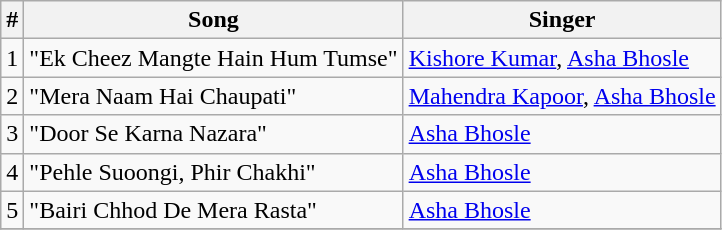<table class="wikitable">
<tr>
<th>#</th>
<th>Song</th>
<th>Singer</th>
</tr>
<tr>
<td>1</td>
<td>"Ek Cheez Mangte Hain Hum Tumse"</td>
<td><a href='#'>Kishore Kumar</a>, <a href='#'>Asha Bhosle</a></td>
</tr>
<tr>
<td>2</td>
<td>"Mera Naam Hai Chaupati"</td>
<td><a href='#'>Mahendra Kapoor</a>, <a href='#'>Asha Bhosle</a></td>
</tr>
<tr>
<td>3</td>
<td>"Door Se Karna Nazara"</td>
<td><a href='#'>Asha Bhosle</a></td>
</tr>
<tr>
<td>4</td>
<td>"Pehle Suoongi, Phir Chakhi"</td>
<td><a href='#'>Asha Bhosle</a></td>
</tr>
<tr>
<td>5</td>
<td>"Bairi Chhod De Mera Rasta"</td>
<td><a href='#'>Asha Bhosle</a></td>
</tr>
<tr>
</tr>
</table>
